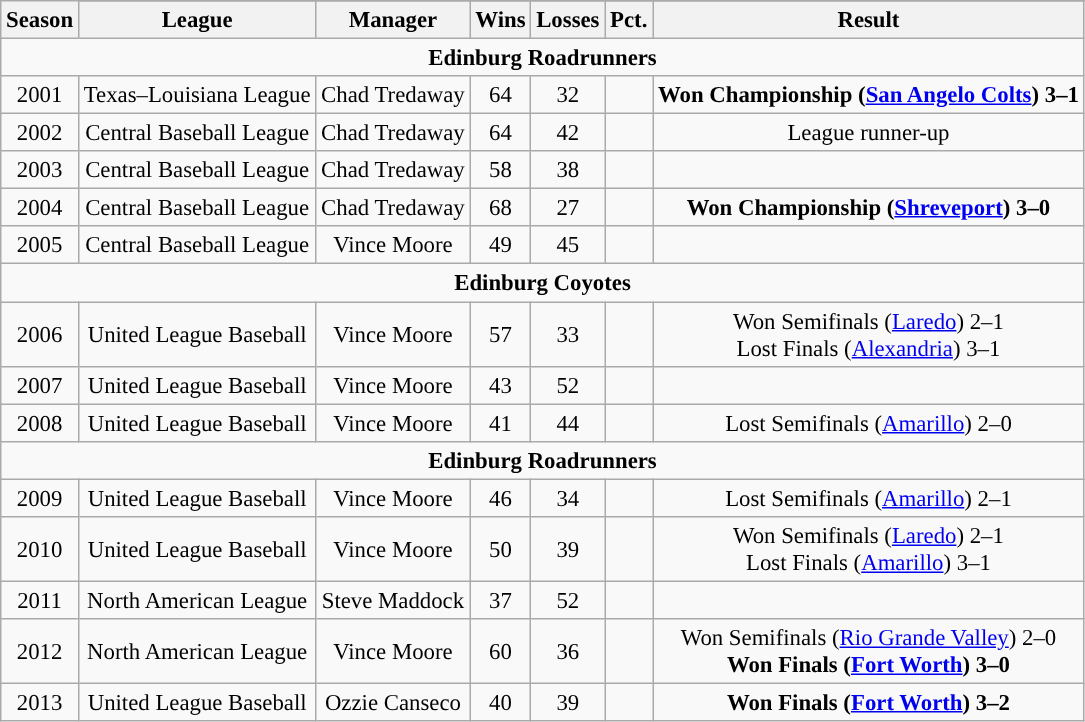<table class="wikitable" style="font-size:95%; text-align:center">
<tr>
<th rowspan=2>Season</th>
</tr>
<tr>
<th>League</th>
<th>Manager</th>
<th>Wins</th>
<th>Losses</th>
<th>Pct.</th>
<th>Result</th>
</tr>
<tr>
<td colspan=8><strong>Edinburg Roadrunners</strong></td>
</tr>
<tr>
<td>2001</td>
<td>Texas–Louisiana League</td>
<td>Chad Tredaway</td>
<td>64</td>
<td>32</td>
<td></td>
<td><strong>Won Championship (<a href='#'>San Angelo Colts</a>) 3–1</strong></td>
</tr>
<tr>
<td>2002</td>
<td>Central Baseball League</td>
<td>Chad Tredaway</td>
<td>64</td>
<td>42</td>
<td></td>
<td>League runner-up</td>
</tr>
<tr>
<td>2003</td>
<td>Central Baseball League</td>
<td>Chad Tredaway</td>
<td>58</td>
<td>38</td>
<td></td>
</tr>
<tr>
<td>2004</td>
<td>Central Baseball League</td>
<td>Chad Tredaway</td>
<td>68</td>
<td>27</td>
<td></td>
<td><strong>Won Championship (<a href='#'>Shreveport</a>) 3–0</strong></td>
</tr>
<tr>
<td>2005</td>
<td>Central Baseball League</td>
<td>Vince Moore</td>
<td>49</td>
<td>45</td>
<td></td>
</tr>
<tr>
<td colspan=8><strong>Edinburg Coyotes</strong></td>
</tr>
<tr>
<td>2006</td>
<td>United League Baseball</td>
<td>Vince Moore</td>
<td>57</td>
<td>33</td>
<td></td>
<td>Won Semifinals (<a href='#'>Laredo</a>) 2–1 <br>Lost Finals (<a href='#'>Alexandria</a>) 3–1</td>
</tr>
<tr>
<td>2007</td>
<td>United League Baseball</td>
<td>Vince Moore</td>
<td>43</td>
<td>52</td>
<td></td>
<td></td>
</tr>
<tr>
<td>2008</td>
<td>United League Baseball</td>
<td>Vince Moore</td>
<td>41</td>
<td>44</td>
<td></td>
<td>Lost Semifinals (<a href='#'>Amarillo</a>) 2–0</td>
</tr>
<tr>
<td colspan=8><strong>Edinburg Roadrunners</strong></td>
</tr>
<tr>
<td>2009</td>
<td>United League Baseball</td>
<td>Vince Moore</td>
<td>46</td>
<td>34</td>
<td></td>
<td>Lost Semifinals (<a href='#'>Amarillo</a>) 2–1</td>
</tr>
<tr>
<td>2010</td>
<td>United League Baseball</td>
<td>Vince Moore</td>
<td>50</td>
<td>39</td>
<td></td>
<td>Won Semifinals (<a href='#'>Laredo</a>) 2–1<br> Lost Finals (<a href='#'>Amarillo</a>) 3–1</td>
</tr>
<tr>
<td>2011</td>
<td>North American League</td>
<td>Steve Maddock</td>
<td>37</td>
<td>52</td>
<td></td>
</tr>
<tr>
<td>2012</td>
<td>North American League</td>
<td>Vince Moore</td>
<td>60</td>
<td>36</td>
<td></td>
<td>Won Semifinals (<a href='#'>Rio Grande Valley</a>) 2–0<br><strong>Won Finals (<a href='#'>Fort Worth</a>) 3–0</strong></td>
</tr>
<tr>
<td>2013</td>
<td>United League Baseball</td>
<td>Ozzie Canseco</td>
<td>40</td>
<td>39</td>
<td></td>
<td><strong>Won Finals (<a href='#'>Fort Worth</a>) 3–2</strong></td>
</tr>
</table>
